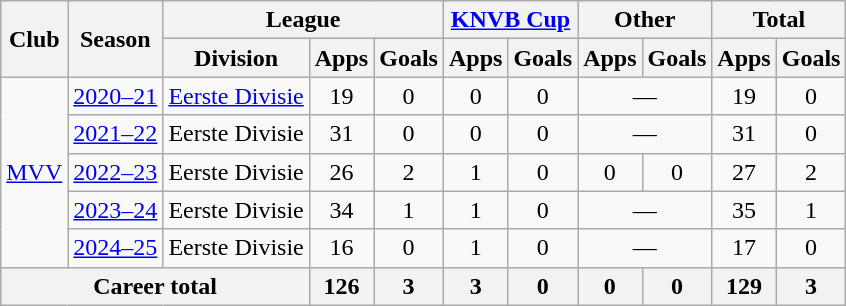<table class="wikitable" style="text-align:center">
<tr>
<th rowspan="2">Club</th>
<th rowspan="2">Season</th>
<th colspan="3">League</th>
<th colspan="2"><a href='#'>KNVB Cup</a></th>
<th colspan="2">Other</th>
<th colspan="2">Total</th>
</tr>
<tr>
<th>Division</th>
<th>Apps</th>
<th>Goals</th>
<th>Apps</th>
<th>Goals</th>
<th>Apps</th>
<th>Goals</th>
<th>Apps</th>
<th>Goals</th>
</tr>
<tr>
<td rowspan="5"><a href='#'>MVV</a></td>
<td><a href='#'>2020–21</a></td>
<td><a href='#'>Eerste Divisie</a></td>
<td>19</td>
<td>0</td>
<td>0</td>
<td>0</td>
<td colspan="2">—</td>
<td>19</td>
<td>0</td>
</tr>
<tr>
<td><a href='#'>2021–22</a></td>
<td>Eerste Divisie</td>
<td>31</td>
<td>0</td>
<td>0</td>
<td>0</td>
<td colspan="2">—</td>
<td>31</td>
<td>0</td>
</tr>
<tr>
<td><a href='#'>2022–23</a></td>
<td>Eerste Divisie</td>
<td>26</td>
<td>2</td>
<td>1</td>
<td>0</td>
<td>0</td>
<td>0</td>
<td>27</td>
<td>2</td>
</tr>
<tr>
<td><a href='#'>2023–24</a></td>
<td>Eerste Divisie</td>
<td>34</td>
<td>1</td>
<td>1</td>
<td>0</td>
<td colspan="2">—</td>
<td>35</td>
<td>1</td>
</tr>
<tr>
<td><a href='#'>2024–25</a></td>
<td>Eerste Divisie</td>
<td>16</td>
<td>0</td>
<td>1</td>
<td>0</td>
<td colspan="2">—</td>
<td>17</td>
<td>0</td>
</tr>
<tr>
<th colspan="3">Career total</th>
<th>126</th>
<th>3</th>
<th>3</th>
<th>0</th>
<th>0</th>
<th>0</th>
<th>129</th>
<th>3</th>
</tr>
</table>
